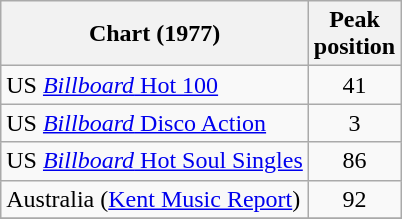<table class="wikitable sortable">
<tr>
<th>Chart (1977)</th>
<th>Peak<br>position</th>
</tr>
<tr>
<td>US <a href='#'><em>Billboard</em> Hot 100</a></td>
<td style="text-align:center;">41</td>
</tr>
<tr>
<td>US <a href='#'><em>Billboard</em> Disco Action</a></td>
<td style="text-align:center;">3</td>
</tr>
<tr>
<td>US <a href='#'><em>Billboard</em> Hot Soul Singles</a></td>
<td style="text-align:center;">86</td>
</tr>
<tr>
<td>Australia (<a href='#'>Kent Music Report</a>)</td>
<td style="text-align:center;">92</td>
</tr>
<tr>
</tr>
</table>
